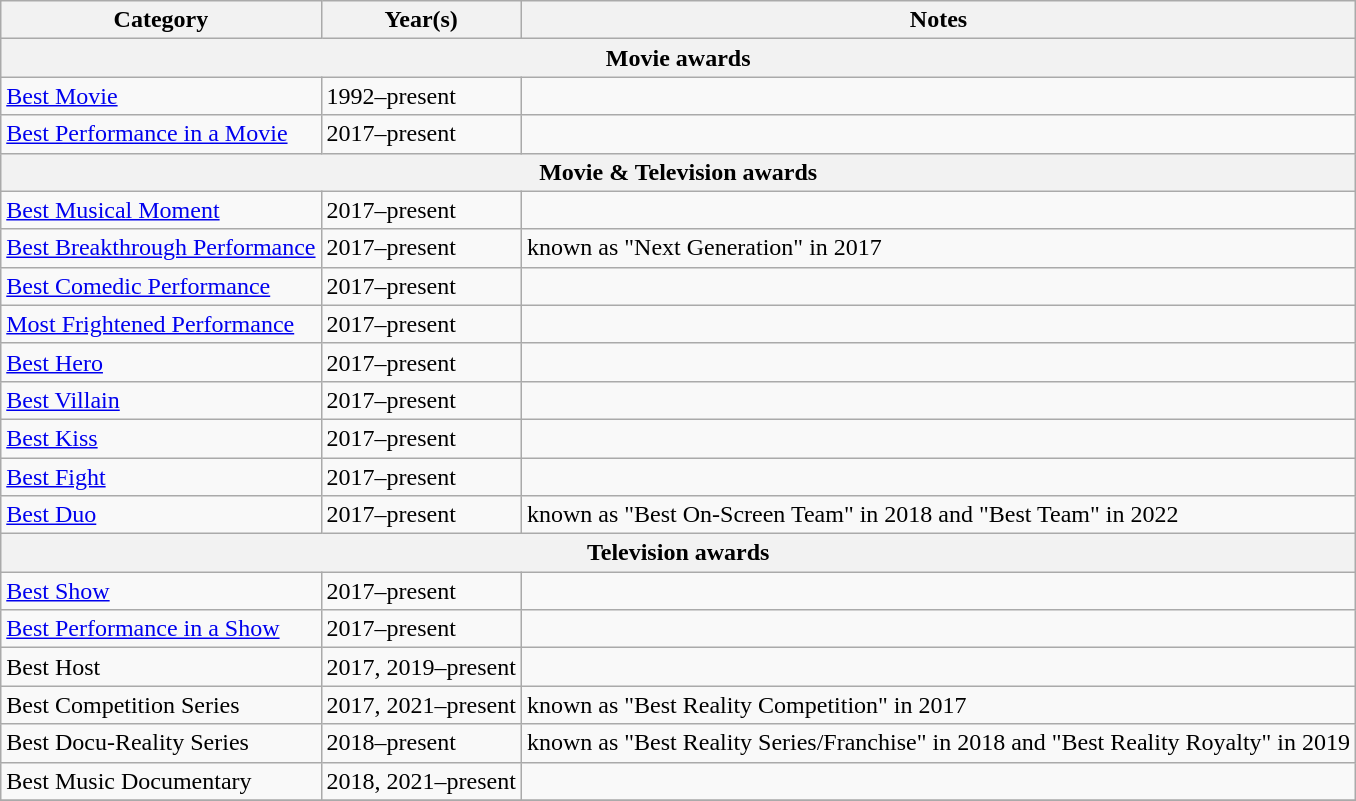<table class="wikitable">
<tr>
<th>Category</th>
<th>Year(s)</th>
<th>Notes</th>
</tr>
<tr>
<th colspan="3">Movie awards</th>
</tr>
<tr>
<td><a href='#'>Best Movie</a></td>
<td>1992–present</td>
<td></td>
</tr>
<tr>
<td><a href='#'>Best Performance in a Movie</a></td>
<td>2017–present</td>
<td></td>
</tr>
<tr>
<th colspan="3">Movie & Television awards</th>
</tr>
<tr>
<td><a href='#'>Best Musical Moment</a></td>
<td>2017–present</td>
<td></td>
</tr>
<tr>
<td><a href='#'>Best Breakthrough Performance</a></td>
<td>2017–present</td>
<td>known as "Next Generation" in 2017</td>
</tr>
<tr>
<td><a href='#'>Best Comedic Performance</a></td>
<td>2017–present</td>
<td></td>
</tr>
<tr>
<td><a href='#'>Most Frightened Performance</a></td>
<td>2017–present</td>
<td></td>
</tr>
<tr>
<td><a href='#'>Best Hero</a></td>
<td>2017–present</td>
<td></td>
</tr>
<tr>
<td><a href='#'>Best Villain</a></td>
<td>2017–present</td>
<td></td>
</tr>
<tr>
<td><a href='#'>Best Kiss</a></td>
<td>2017–present</td>
<td></td>
</tr>
<tr>
<td><a href='#'>Best Fight</a></td>
<td>2017–present</td>
<td></td>
</tr>
<tr>
<td><a href='#'>Best Duo</a></td>
<td>2017–present</td>
<td>known as "Best On-Screen Team" in 2018 and "Best Team" in 2022</td>
</tr>
<tr>
<th colspan="3">Television awards</th>
</tr>
<tr>
<td><a href='#'>Best Show</a></td>
<td>2017–present</td>
<td></td>
</tr>
<tr>
<td><a href='#'>Best Performance in a Show</a></td>
<td>2017–present</td>
<td></td>
</tr>
<tr>
<td>Best Host</td>
<td>2017, 2019–present</td>
<td></td>
</tr>
<tr>
<td>Best Competition Series</td>
<td>2017, 2021–present</td>
<td>known as "Best Reality Competition" in 2017</td>
</tr>
<tr>
<td>Best Docu-Reality Series</td>
<td>2018–present</td>
<td>known as "Best Reality Series/Franchise" in 2018 and "Best Reality Royalty" in 2019</td>
</tr>
<tr>
<td>Best Music Documentary</td>
<td>2018, 2021–present</td>
<td></td>
</tr>
<tr>
</tr>
</table>
